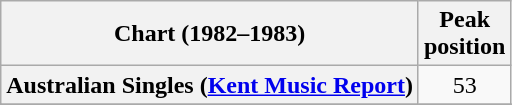<table class="wikitable sortable plainrowheaders" style="text-align:center">
<tr>
<th>Chart (1982–1983)</th>
<th>Peak<br>position</th>
</tr>
<tr>
<th scope="row">Australian Singles (<a href='#'>Kent Music Report</a>)</th>
<td align="center">53</td>
</tr>
<tr>
</tr>
<tr>
</tr>
</table>
